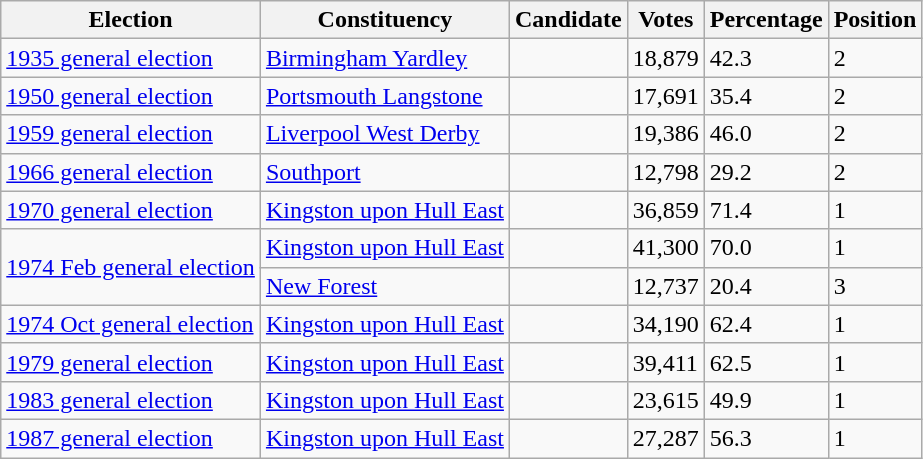<table class="wikitable sortable">
<tr>
<th>Election</th>
<th>Constituency</th>
<th>Candidate</th>
<th>Votes</th>
<th>Percentage</th>
<th>Position</th>
</tr>
<tr>
<td><a href='#'>1935 general election</a></td>
<td><a href='#'>Birmingham Yardley</a></td>
<td></td>
<td>18,879</td>
<td>42.3</td>
<td>2</td>
</tr>
<tr>
<td><a href='#'>1950 general election</a></td>
<td><a href='#'>Portsmouth Langstone</a></td>
<td></td>
<td>17,691</td>
<td>35.4</td>
<td>2</td>
</tr>
<tr>
<td><a href='#'>1959 general election</a></td>
<td><a href='#'>Liverpool West Derby</a></td>
<td></td>
<td>19,386</td>
<td>46.0</td>
<td>2</td>
</tr>
<tr>
<td><a href='#'>1966 general election</a></td>
<td><a href='#'>Southport</a></td>
<td></td>
<td>12,798</td>
<td>29.2</td>
<td>2</td>
</tr>
<tr>
<td><a href='#'>1970 general election</a></td>
<td><a href='#'>Kingston upon Hull East</a></td>
<td></td>
<td>36,859</td>
<td>71.4</td>
<td>1</td>
</tr>
<tr>
<td rowspan=2><a href='#'>1974 Feb general election</a></td>
<td><a href='#'>Kingston upon Hull East</a></td>
<td></td>
<td>41,300</td>
<td>70.0</td>
<td>1</td>
</tr>
<tr>
<td><a href='#'>New Forest</a></td>
<td></td>
<td>12,737</td>
<td>20.4</td>
<td>3</td>
</tr>
<tr>
<td><a href='#'>1974 Oct general election</a></td>
<td><a href='#'>Kingston upon Hull East</a></td>
<td></td>
<td>34,190</td>
<td>62.4</td>
<td>1</td>
</tr>
<tr>
<td><a href='#'>1979 general election</a></td>
<td><a href='#'>Kingston upon Hull East</a></td>
<td></td>
<td>39,411</td>
<td>62.5</td>
<td>1</td>
</tr>
<tr>
<td><a href='#'>1983 general election</a></td>
<td><a href='#'>Kingston upon Hull East</a></td>
<td></td>
<td>23,615</td>
<td>49.9</td>
<td>1</td>
</tr>
<tr>
<td><a href='#'>1987 general election</a></td>
<td><a href='#'>Kingston upon Hull East</a></td>
<td></td>
<td>27,287</td>
<td>56.3</td>
<td>1</td>
</tr>
</table>
